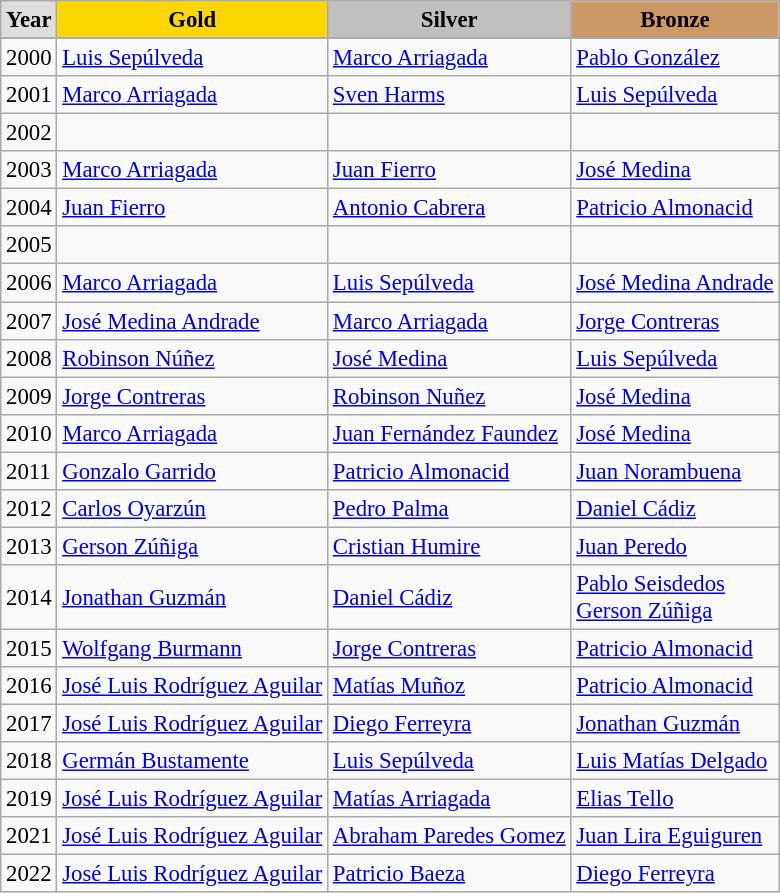<table class="wikitable sortable" style="font-size:95%">
<tr style="text-align:center; background:#e4e4e4; font-weight:bold;">
<td style="background:#ddd; ">Year</td>
<td style="background:gold; ">Gold</td>
<td style="background:silver; ">Silver</td>
<td style="background:#c96; ">Bronze</td>
</tr>
<tr style="background:#efefef;">
</tr>
<tr>
<td>2000</td>
<td><a href='#'>Luis Sepúlveda</a></td>
<td><a href='#'>Marco Arriagada</a></td>
<td><a href='#'>Pablo González</a></td>
</tr>
<tr>
<td>2001</td>
<td><a href='#'>Marco Arriagada</a></td>
<td><a href='#'>Sven Harms</a></td>
<td><a href='#'>Luis Sepúlveda</a></td>
</tr>
<tr>
<td>2002</td>
<td></td>
<td></td>
<td></td>
</tr>
<tr>
<td>2003</td>
<td><a href='#'>Marco Arriagada</a></td>
<td><a href='#'>Juan Fierro</a></td>
<td><a href='#'>José Medina</a></td>
</tr>
<tr>
<td>2004</td>
<td><a href='#'>Juan Fierro</a></td>
<td><a href='#'>Antonio Cabrera</a></td>
<td><a href='#'>Patricio Almonacid</a></td>
</tr>
<tr>
<td>2005</td>
<td></td>
<td></td>
<td></td>
</tr>
<tr>
<td>2006</td>
<td><a href='#'>Marco Arriagada</a></td>
<td><a href='#'>Luis Sepúlveda</a></td>
<td><a href='#'>José Medina Andrade</a></td>
</tr>
<tr>
<td>2007</td>
<td><a href='#'>José Medina Andrade</a></td>
<td><a href='#'>Marco Arriagada</a></td>
<td><a href='#'>Jorge Contreras</a></td>
</tr>
<tr>
<td>2008</td>
<td><a href='#'>Robinson Núñez</a></td>
<td><a href='#'>José Medina</a></td>
<td><a href='#'>Luis Sepúlveda</a></td>
</tr>
<tr>
<td>2009</td>
<td><a href='#'>Jorge Contreras</a></td>
<td><a href='#'>Robinson Nuñez</a></td>
<td><a href='#'>José Medina</a></td>
</tr>
<tr>
<td>2010</td>
<td><a href='#'>Marco Arriagada</a></td>
<td><a href='#'>Juan Fernández Faundez</a></td>
<td><a href='#'>José Medina</a></td>
</tr>
<tr>
<td>2011</td>
<td><a href='#'>Gonzalo Garrido</a></td>
<td><a href='#'>Patricio Almonacid</a></td>
<td><a href='#'>Juan Norambuena</a></td>
</tr>
<tr>
<td>2012</td>
<td><a href='#'>Carlos Oyarzún</a></td>
<td><a href='#'>Pedro Palma</a></td>
<td><a href='#'>Daniel Cádiz</a></td>
</tr>
<tr>
<td>2013</td>
<td><a href='#'>Gerson Zúñiga</a></td>
<td><a href='#'>Cristian Humire</a></td>
<td><a href='#'>Juan Peredo</a></td>
</tr>
<tr>
<td>2014</td>
<td><a href='#'>Jonathan Guzmán</a></td>
<td><a href='#'>Daniel Cádiz</a></td>
<td><a href='#'>Pablo Seisdedos</a><br><a href='#'>Gerson Zúñiga</a></td>
</tr>
<tr>
<td>2015</td>
<td><a href='#'>Wolfgang Burmann</a></td>
<td><a href='#'>Jorge Contreras</a></td>
<td><a href='#'>Patricio Almonacid</a></td>
</tr>
<tr>
<td>2016</td>
<td><a href='#'>José Luis Rodríguez Aguilar</a></td>
<td><a href='#'>Matías Muñoz</a></td>
<td><a href='#'>Patricio Almonacid</a></td>
</tr>
<tr>
<td>2017</td>
<td><a href='#'>José Luis Rodríguez Aguilar</a></td>
<td><a href='#'>Diego Ferreyra</a></td>
<td><a href='#'>Jonathan Guzmán</a></td>
</tr>
<tr>
<td>2018</td>
<td><a href='#'>Germán Bustamente</a></td>
<td><a href='#'>Luis Sepúlveda</a></td>
<td><a href='#'>Luis Matías Delgado</a></td>
</tr>
<tr>
<td>2019</td>
<td><a href='#'>José Luis Rodríguez Aguilar</a></td>
<td><a href='#'>Matías Arriagada</a></td>
<td><a href='#'>Elias Tello</a></td>
</tr>
<tr>
<td>2021</td>
<td><a href='#'>José Luis Rodríguez Aguilar</a></td>
<td><a href='#'>Abraham Paredes Gomez</a></td>
<td><a href='#'>Juan Lira Eguiguren</a></td>
</tr>
<tr>
<td>2022</td>
<td><a href='#'>José Luis Rodríguez Aguilar</a></td>
<td><a href='#'>Patricio Baeza</a></td>
<td><a href='#'>Diego Ferreyra</a></td>
</tr>
</table>
